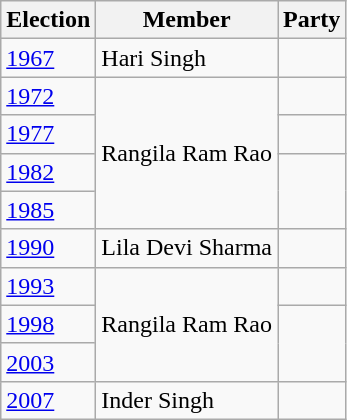<table class="wikitable sortable">
<tr>
<th>Election</th>
<th>Member</th>
<th colspan=2>Party</th>
</tr>
<tr>
<td><a href='#'>1967</a></td>
<td>Hari Singh</td>
<td></td>
</tr>
<tr>
<td><a href='#'>1972</a></td>
<td rowspan=4>Rangila Ram Rao</td>
</tr>
<tr>
<td><a href='#'>1977</a></td>
<td></td>
</tr>
<tr>
<td><a href='#'>1982</a></td>
</tr>
<tr>
<td><a href='#'>1985</a></td>
</tr>
<tr>
<td><a href='#'>1990</a></td>
<td>Lila Devi Sharma</td>
<td></td>
</tr>
<tr>
<td><a href='#'>1993</a></td>
<td rowspan=3>Rangila Ram Rao</td>
<td></td>
</tr>
<tr>
<td><a href='#'>1998</a></td>
</tr>
<tr>
<td><a href='#'>2003</a></td>
</tr>
<tr>
<td><a href='#'>2007</a></td>
<td>Inder Singh</td>
<td></td>
</tr>
</table>
